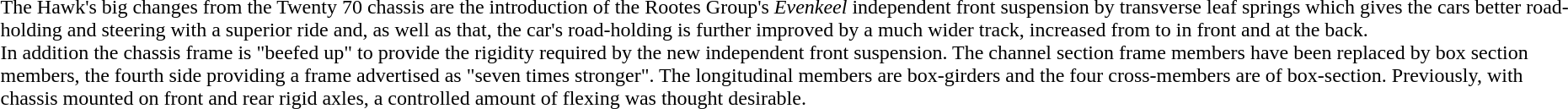<table>
<tr>
<td></td>
<td>The Hawk's big changes from the Twenty 70 chassis are the introduction of the Rootes Group's <em>Evenkeel</em> independent front suspension by transverse leaf springs which gives the cars better road-holding and steering with a superior ride and, as well as that, the car's road-holding is further improved by a much wider track, increased from  to  in front and  at the back.<br>In addition the chassis frame is "beefed up" to provide the rigidity required  by the new independent front suspension. The channel section frame members have been replaced by box section members, the fourth side providing a frame advertised as "seven times stronger". The longitudinal members are box-girders and the four cross-members are of box-section. Previously, with chassis mounted on front and rear rigid axles, a controlled amount of flexing was thought desirable.</td>
</tr>
</table>
